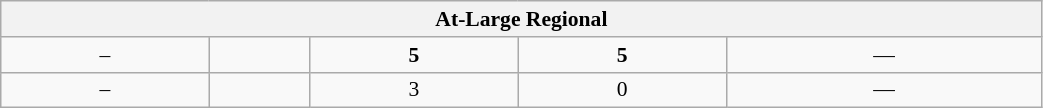<table class="wikitable" style="font-size:90%; width: 55%; text-align: center">
<tr>
<th colspan=5>At-Large Regional</th>
</tr>
<tr>
<td>–</td>
<td><strong></strong></td>
<td><strong>5</strong></td>
<td><strong>5</strong></td>
<td>—</td>
</tr>
<tr>
<td>–</td>
<td></td>
<td>3</td>
<td>0</td>
<td>—</td>
</tr>
</table>
